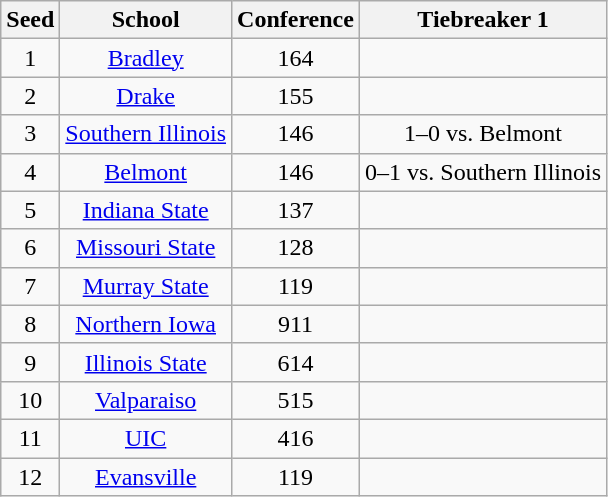<table class="wikitable" style="text-align:center">
<tr>
<th>Seed</th>
<th>School</th>
<th>Conference</th>
<th>Tiebreaker 1</th>
</tr>
<tr>
<td>1</td>
<td><a href='#'>Bradley</a></td>
<td>164</td>
<td></td>
</tr>
<tr>
<td>2</td>
<td><a href='#'>Drake</a></td>
<td>155</td>
<td></td>
</tr>
<tr>
<td>3</td>
<td><a href='#'>Southern Illinois</a></td>
<td>146</td>
<td>1–0 vs. Belmont</td>
</tr>
<tr>
<td>4</td>
<td><a href='#'>Belmont</a></td>
<td>146</td>
<td>0–1 vs. Southern Illinois</td>
</tr>
<tr>
<td>5</td>
<td><a href='#'>Indiana State</a></td>
<td>137</td>
<td></td>
</tr>
<tr>
<td>6</td>
<td><a href='#'>Missouri State</a></td>
<td>128</td>
<td></td>
</tr>
<tr>
<td>7</td>
<td><a href='#'>Murray State</a></td>
<td>119</td>
<td></td>
</tr>
<tr>
<td>8</td>
<td><a href='#'>Northern Iowa</a></td>
<td>911</td>
<td></td>
</tr>
<tr>
<td>9</td>
<td><a href='#'>Illinois State</a></td>
<td>614</td>
<td></td>
</tr>
<tr>
<td>10</td>
<td><a href='#'>Valparaiso</a></td>
<td>515</td>
<td></td>
</tr>
<tr>
<td>11</td>
<td><a href='#'>UIC</a></td>
<td>416</td>
<td></td>
</tr>
<tr>
<td>12</td>
<td><a href='#'>Evansville</a></td>
<td>119</td>
<td></td>
</tr>
</table>
